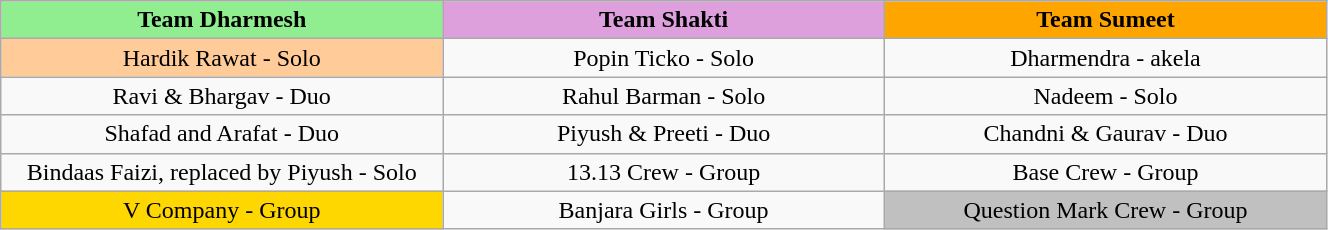<table class="wikitable"  style="text-align:center; font-size:100%; width:70%;">
<tr>
<td style="width:15%;" scope="col" bgcolor="lightgreen"><strong>Team Dharmesh</strong></td>
<td style="width:15%;" scope="col" bgcolor="#dda0dd"><strong>Team Shakti</strong></td>
<td style="width:15%;" scope="col" bgcolor="orange"><strong>Team Sumeet</strong></td>
</tr>
<tr>
<td scope="col" bgcolor="#FFCC99">Hardik Rawat - Solo</td>
<td>Popin Ticko - Solo</td>
<td>Dharmendra - akela</td>
</tr>
<tr>
<td>Ravi & Bhargav - Duo</td>
<td>Rahul Barman - Solo</td>
<td>Nadeem - Solo</td>
</tr>
<tr>
<td>Shafad and Arafat - Duo</td>
<td>Piyush & Preeti - Duo</td>
<td>Chandni & Gaurav - Duo</td>
</tr>
<tr>
<td>Bindaas Faizi, replaced by Piyush - Solo</td>
<td>13.13 Crew - Group</td>
<td>Base Crew - Group</td>
</tr>
<tr>
<td scope="col" bgcolor="gold">V Company - Group</td>
<td>Banjara Girls - Group</td>
<td scope="col" bgcolor="silver">Question Mark Crew - Group</td>
</tr>
</table>
